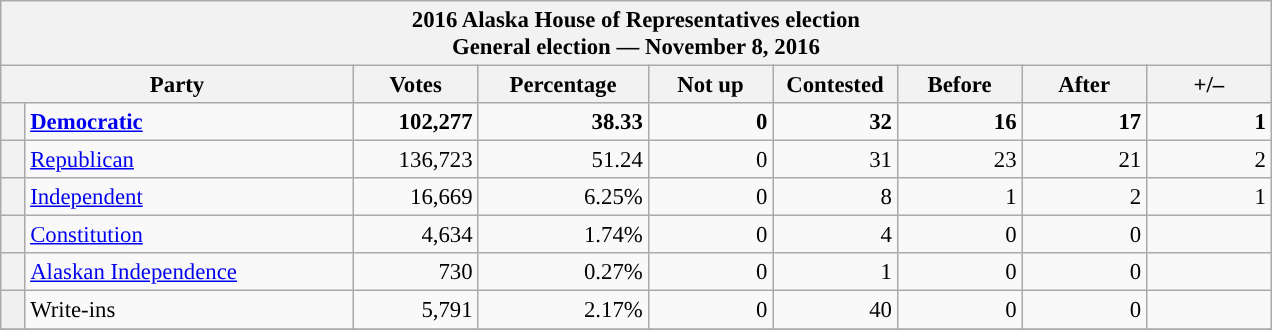<table class="wikitable" style="font-size:95%;">
<tr>
<th colspan="9">2016 Alaska House of Representatives election<br>General election — November 8, 2016</th>
</tr>
<tr>
<th colspan=2 style="width: 15em">Party</th>
<th style="width: 5em">Votes</th>
<th style="width: 7em">Percentage</th>
<th style="width: 5em">Not up</th>
<th style="width: 5em">Contested</th>
<th style="width: 5em">Before</th>
<th style="width: 5em">After</th>
<th style="width: 5em">+/–</th>
</tr>
<tr>
<th style="background-color:"></th>
<td style="width: 130px"><strong><a href='#'>Democratic</a></strong></td>
<td align="right"><strong>102,277</strong></td>
<td align="right"><strong>38.33</strong></td>
<td align="right"><strong>0</strong></td>
<td align="right"><strong>32</strong></td>
<td align="right"><strong>16</strong></td>
<td align="right"><strong>17</strong></td>
<td align="right"><strong> 1</strong></td>
</tr>
<tr>
<th style="background-color:"></th>
<td style="width: 130px"><a href='#'>Republican</a></td>
<td align="right">136,723</td>
<td align="right">51.24</td>
<td align="right">0</td>
<td align="right">31</td>
<td align="right">23</td>
<td align="right">21</td>
<td align="right"> 2</td>
</tr>
<tr>
<th style="background-color:"></th>
<td style="width: 130px"><a href='#'>Independent</a></td>
<td align="right">16,669</td>
<td align="right">6.25%</td>
<td align="right">0</td>
<td align="right">8</td>
<td align="right">1</td>
<td align="right">2</td>
<td align="right"> 1</td>
</tr>
<tr>
<th style="background-color:"></th>
<td style="width: 130px"><a href='#'>Constitution</a></td>
<td align="right">4,634</td>
<td align="right">1.74%</td>
<td align="right">0</td>
<td align="right">4</td>
<td align="right">0</td>
<td align="right">0</td>
<td align="right"></td>
</tr>
<tr>
<th style="background-color:"></th>
<td style="width: 130px"><a href='#'>Alaskan Independence</a></td>
<td align="right">730</td>
<td align="right">0.27%</td>
<td align="right">0</td>
<td align="right">1</td>
<td align="right">0</td>
<td align="right">0</td>
<td align="right"></td>
</tr>
<tr>
<th style="background-color:#f0f0f0; width: 3px"></th>
<td style="width: 130px">Write-ins</td>
<td align="right">5,791</td>
<td align="right">2.17%</td>
<td align="right">0</td>
<td align="right">40</td>
<td align="right">0</td>
<td align="right">0</td>
<td align="right"></td>
</tr>
<tr>
</tr>
</table>
